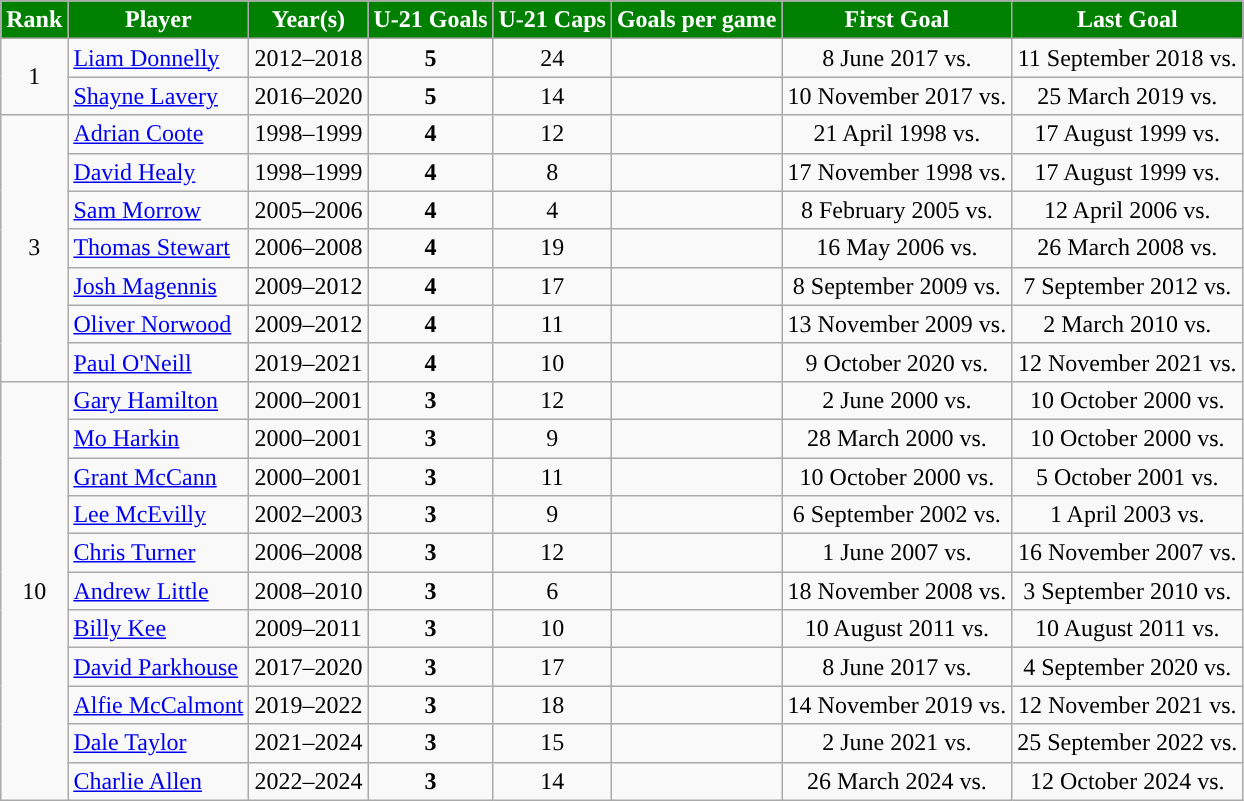<table class="wikitable sortable" style="text-align: center;">
<tr>
<th style="background-color:#008000; color:white; ">Rank</th>
<th style="background-color:#008000; color:white; ">Player</th>
<th style="background-color:#008000; color:white; ">Year(s)</th>
<th style="background-color:#008000; color:white; ">U-21 Goals</th>
<th style="background-color:#008000; color:white; ">U-21 Caps</th>
<th style="background-color:#008000; color:white; ">Goals per game</th>
<th style="background-color:#008000; color:white; ">First Goal</th>
<th style="background-color:#008000; color:white; ">Last Goal</th>
</tr>
<tr>
<td rowspan="2">1</td>
<td style="text-align:left;"><a href='#'>Liam Donnelly</a></td>
<td>2012–2018</td>
<td><strong>5</strong></td>
<td>24</td>
<td></td>
<td>8 June 2017 vs. </td>
<td>11 September 2018 vs. </td>
</tr>
<tr>
<td style="text-align:left;"><a href='#'>Shayne Lavery</a></td>
<td>2016–2020</td>
<td><strong>5</strong></td>
<td>14</td>
<td></td>
<td>10 November 2017 vs. </td>
<td>25 March 2019 vs. </td>
</tr>
<tr>
<td rowspan="7">3</td>
<td style="text-align:left;"><a href='#'>Adrian Coote</a></td>
<td>1998–1999</td>
<td><strong>4</strong></td>
<td>12</td>
<td></td>
<td>21 April 1998 vs. </td>
<td>17 August 1999 vs. </td>
</tr>
<tr>
<td style="text-align:left;"><a href='#'>David Healy</a></td>
<td>1998–1999</td>
<td><strong>4</strong></td>
<td>8</td>
<td></td>
<td>17 November 1998 vs. </td>
<td>17 August 1999 vs. </td>
</tr>
<tr>
<td style="text-align:left;"><a href='#'>Sam Morrow</a></td>
<td>2005–2006</td>
<td><strong>4</strong></td>
<td>4</td>
<td></td>
<td>8 February 2005 vs. </td>
<td>12 April 2006 vs. </td>
</tr>
<tr>
<td style="text-align:left;"><a href='#'>Thomas Stewart</a></td>
<td>2006–2008</td>
<td><strong>4</strong></td>
<td>19</td>
<td></td>
<td>16 May 2006 vs. </td>
<td>26 March 2008 vs. </td>
</tr>
<tr>
<td style="text-align:left;"><a href='#'>Josh Magennis</a></td>
<td>2009–2012</td>
<td><strong>4</strong></td>
<td>17</td>
<td></td>
<td>8 September 2009 vs. </td>
<td>7 September 2012 vs. </td>
</tr>
<tr>
<td style="text-align:left;"><a href='#'>Oliver Norwood</a></td>
<td>2009–2012</td>
<td><strong>4</strong></td>
<td>11</td>
<td></td>
<td>13 November 2009 vs. </td>
<td>2 March 2010 vs. </td>
</tr>
<tr>
<td style="text-align:left;"><a href='#'>Paul O'Neill</a></td>
<td>2019–2021</td>
<td><strong>4</strong></td>
<td>10</td>
<td></td>
<td>9 October 2020 vs. </td>
<td>12 November 2021 vs. </td>
</tr>
<tr>
<td rowspan="11">10</td>
<td style="text-align:left;"><a href='#'>Gary Hamilton</a></td>
<td>2000–2001</td>
<td><strong>3</strong></td>
<td>12</td>
<td></td>
<td>2 June 2000 vs. </td>
<td>10 October 2000 vs. </td>
</tr>
<tr>
<td style="text-align:left;"><a href='#'>Mo Harkin</a></td>
<td>2000–2001</td>
<td><strong>3</strong></td>
<td>9</td>
<td></td>
<td>28 March 2000 vs. </td>
<td>10 October 2000 vs. </td>
</tr>
<tr>
<td style="text-align:left;"><a href='#'>Grant McCann</a></td>
<td>2000–2001</td>
<td><strong>3</strong></td>
<td>11</td>
<td></td>
<td>10 October 2000 vs. </td>
<td>5 October 2001 vs. </td>
</tr>
<tr>
<td style="text-align:left;"><a href='#'>Lee McEvilly</a></td>
<td>2002–2003</td>
<td><strong>3</strong></td>
<td>9</td>
<td></td>
<td>6 September 2002 vs. </td>
<td>1 April 2003 vs. </td>
</tr>
<tr>
<td style="text-align:left;"><a href='#'>Chris Turner</a></td>
<td>2006–2008</td>
<td><strong>3</strong></td>
<td>12</td>
<td></td>
<td>1 June 2007 vs. </td>
<td>16 November 2007 vs. </td>
</tr>
<tr>
<td style="text-align:left;"><a href='#'>Andrew Little</a></td>
<td>2008–2010</td>
<td><strong>3</strong></td>
<td>6</td>
<td></td>
<td>18 November 2008 vs. </td>
<td>3 September 2010 vs. </td>
</tr>
<tr>
<td style="text-align:left;"><a href='#'>Billy Kee</a></td>
<td>2009–2011</td>
<td><strong>3</strong></td>
<td>10</td>
<td></td>
<td>10 August 2011 vs. </td>
<td>10 August 2011 vs. </td>
</tr>
<tr>
<td style="text-align:left;"><a href='#'>David Parkhouse</a></td>
<td>2017–2020</td>
<td><strong>3</strong></td>
<td>17</td>
<td></td>
<td>8 June 2017 vs. </td>
<td>4 September 2020 vs. </td>
</tr>
<tr>
<td style="text-align:left;"><a href='#'>Alfie McCalmont</a></td>
<td>2019–2022</td>
<td><strong>3</strong></td>
<td>18</td>
<td></td>
<td>14 November 2019 vs. </td>
<td>12 November 2021 vs. </td>
</tr>
<tr>
<td style="text-align:left;"><a href='#'>Dale Taylor</a></td>
<td>2021–2024</td>
<td><strong>3</strong></td>
<td>15</td>
<td></td>
<td>2 June 2021 vs. </td>
<td>25 September 2022 vs. </td>
</tr>
<tr>
<td style="text-align:left;"><a href='#'>Charlie Allen</a></td>
<td>2022–2024</td>
<td><strong>3</strong></td>
<td>14</td>
<td></td>
<td>26 March 2024 vs. </td>
<td>12 October 2024 vs. </td>
</tr>
</table>
